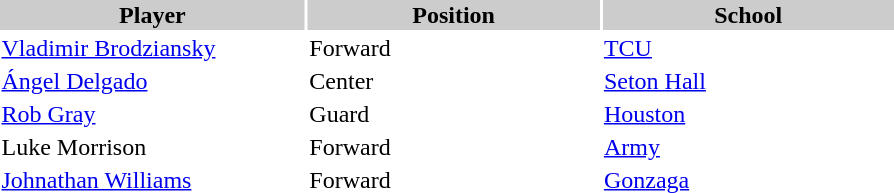<table style="width:600px" "border:'1' 'solid' 'gray' ">
<tr>
<th style="background:#CCCCCC;width:23%">Player</th>
<th style="background:#CCCCCC;width:22%">Position</th>
<th style="background:#CCCCCC;width:22%">School</th>
</tr>
<tr>
<td><a href='#'>Vladimir Brodziansky</a></td>
<td>Forward</td>
<td><a href='#'>TCU</a></td>
</tr>
<tr>
<td><a href='#'>Ángel Delgado</a></td>
<td>Center</td>
<td><a href='#'>Seton Hall</a></td>
</tr>
<tr>
<td><a href='#'>Rob Gray</a></td>
<td>Guard</td>
<td><a href='#'>Houston</a></td>
</tr>
<tr>
<td>Luke Morrison</td>
<td>Forward</td>
<td><a href='#'>Army</a></td>
</tr>
<tr>
<td><a href='#'>Johnathan Williams</a></td>
<td>Forward</td>
<td><a href='#'>Gonzaga</a></td>
</tr>
</table>
